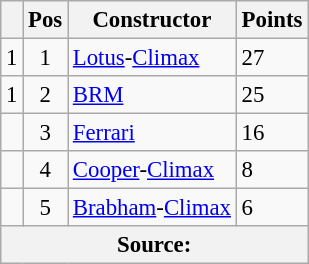<table class="wikitable" style="font-size: 95%;">
<tr>
<th></th>
<th>Pos</th>
<th>Constructor</th>
<th>Points</th>
</tr>
<tr>
<td align="left"> 1</td>
<td align="center">1</td>
<td> <a href='#'>Lotus</a>-<a href='#'>Climax</a></td>
<td align="left">27</td>
</tr>
<tr>
<td align="left"> 1</td>
<td align="center">2</td>
<td> <a href='#'>BRM</a></td>
<td align="left">25</td>
</tr>
<tr>
<td align="left"></td>
<td align="center">3</td>
<td> <a href='#'>Ferrari</a></td>
<td align="left">16</td>
</tr>
<tr>
<td align="left"></td>
<td align="center">4</td>
<td> <a href='#'>Cooper</a>-<a href='#'>Climax</a></td>
<td align="left">8</td>
</tr>
<tr>
<td align="left"></td>
<td align="center">5</td>
<td> <a href='#'>Brabham</a>-<a href='#'>Climax</a></td>
<td align="left">6</td>
</tr>
<tr>
<th colspan=4>Source: </th>
</tr>
</table>
